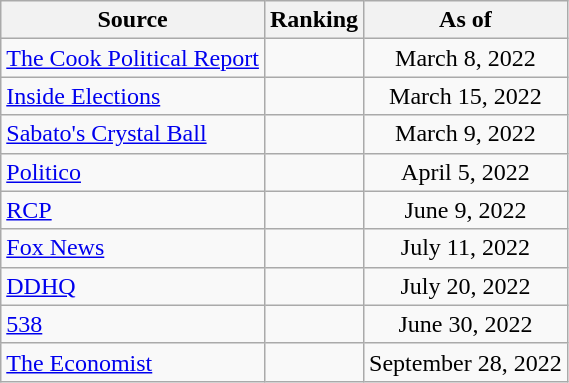<table class="wikitable" style="text-align:center">
<tr>
<th>Source</th>
<th>Ranking</th>
<th>As of</th>
</tr>
<tr>
<td align=left><a href='#'>The Cook Political Report</a></td>
<td></td>
<td>March 8, 2022</td>
</tr>
<tr>
<td align=left><a href='#'>Inside Elections</a></td>
<td></td>
<td>March 15, 2022</td>
</tr>
<tr>
<td align=left><a href='#'>Sabato's Crystal Ball</a></td>
<td></td>
<td>March 9, 2022</td>
</tr>
<tr>
<td align="left"><a href='#'>Politico</a></td>
<td></td>
<td>April 5, 2022</td>
</tr>
<tr>
<td align="left"><a href='#'>RCP</a></td>
<td></td>
<td>June 9, 2022</td>
</tr>
<tr>
<td align=left><a href='#'>Fox News</a></td>
<td></td>
<td>July 11, 2022</td>
</tr>
<tr>
<td align="left"><a href='#'>DDHQ</a></td>
<td></td>
<td>July 20, 2022</td>
</tr>
<tr>
<td align="left"><a href='#'>538</a></td>
<td></td>
<td>June 30, 2022</td>
</tr>
<tr>
<td align="left"><a href='#'>The Economist</a></td>
<td></td>
<td>September 28, 2022</td>
</tr>
</table>
